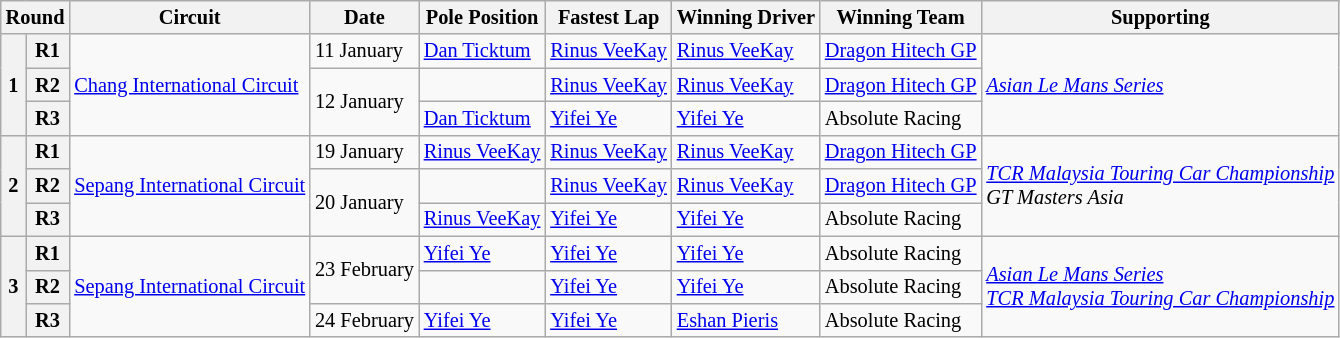<table class="wikitable" style="font-size:85%">
<tr>
<th colspan=2>Round</th>
<th>Circuit</th>
<th>Date</th>
<th>Pole Position</th>
<th>Fastest Lap</th>
<th>Winning Driver</th>
<th>Winning Team</th>
<th>Supporting</th>
</tr>
<tr>
<th rowspan=3>1</th>
<th>R1</th>
<td rowspan=3 nowrap> <a href='#'>Chang International Circuit</a></td>
<td nowrap>11 January</td>
<td nowrap> <a href='#'>Dan Ticktum</a></td>
<td nowrap> <a href='#'>Rinus VeeKay</a></td>
<td nowrap> <a href='#'>Rinus VeeKay</a></td>
<td nowrap> <a href='#'>Dragon Hitech GP</a></td>
<td rowspan=3 nowrap><em><a href='#'>Asian Le Mans Series</a></em></td>
</tr>
<tr>
<th>R2</th>
<td rowspan=2 nowrap>12 January</td>
<td></td>
<td nowrap> <a href='#'>Rinus VeeKay</a></td>
<td nowrap> <a href='#'>Rinus VeeKay</a></td>
<td nowrap> <a href='#'>Dragon Hitech GP</a></td>
</tr>
<tr>
<th>R3</th>
<td nowrap> <a href='#'>Dan Ticktum</a></td>
<td nowrap> <a href='#'>Yifei Ye</a></td>
<td nowrap> <a href='#'>Yifei Ye</a></td>
<td nowrap> Absolute Racing</td>
</tr>
<tr>
<th rowspan=3>2</th>
<th>R1</th>
<td rowspan=3 nowrap> <a href='#'>Sepang International Circuit</a></td>
<td nowrap>19 January</td>
<td nowrap> <a href='#'>Rinus VeeKay</a></td>
<td nowrap> <a href='#'>Rinus VeeKay</a></td>
<td nowrap> <a href='#'>Rinus VeeKay</a></td>
<td nowrap> <a href='#'>Dragon Hitech GP</a></td>
<td rowspan=3 nowrap><em><a href='#'>TCR Malaysia Touring Car Championship</a></em><br><em>GT Masters Asia</em></td>
</tr>
<tr>
<th>R2</th>
<td rowspan=2 nowrap>20 January</td>
<td></td>
<td nowrap> <a href='#'>Rinus VeeKay</a></td>
<td nowrap> <a href='#'>Rinus VeeKay</a></td>
<td nowrap> <a href='#'>Dragon Hitech GP</a></td>
</tr>
<tr>
<th>R3</th>
<td nowrap> <a href='#'>Rinus VeeKay</a></td>
<td nowrap> <a href='#'>Yifei Ye</a></td>
<td nowrap> <a href='#'>Yifei Ye</a></td>
<td nowrap> Absolute Racing</td>
</tr>
<tr>
<th rowspan=3>3</th>
<th>R1</th>
<td rowspan=3 nowrap> <a href='#'>Sepang International Circuit</a></td>
<td rowspan=2 nowrap>23 February</td>
<td nowrap> <a href='#'>Yifei Ye</a></td>
<td nowrap> <a href='#'>Yifei Ye</a></td>
<td nowrap> <a href='#'>Yifei Ye</a></td>
<td nowrap> Absolute Racing</td>
<td rowspan=3 nowrap><em><a href='#'>Asian Le Mans Series</a></em><br><em><a href='#'>TCR Malaysia Touring Car Championship</a></em></td>
</tr>
<tr>
<th>R2</th>
<td></td>
<td nowrap> <a href='#'>Yifei Ye</a></td>
<td nowrap> <a href='#'>Yifei Ye</a></td>
<td nowrap> Absolute Racing</td>
</tr>
<tr>
<th>R3</th>
<td nowrap>24 February</td>
<td nowrap> <a href='#'>Yifei Ye</a></td>
<td nowrap> <a href='#'>Yifei Ye</a></td>
<td nowrap> <a href='#'>Eshan Pieris</a></td>
<td nowrap> Absolute Racing</td>
</tr>
</table>
